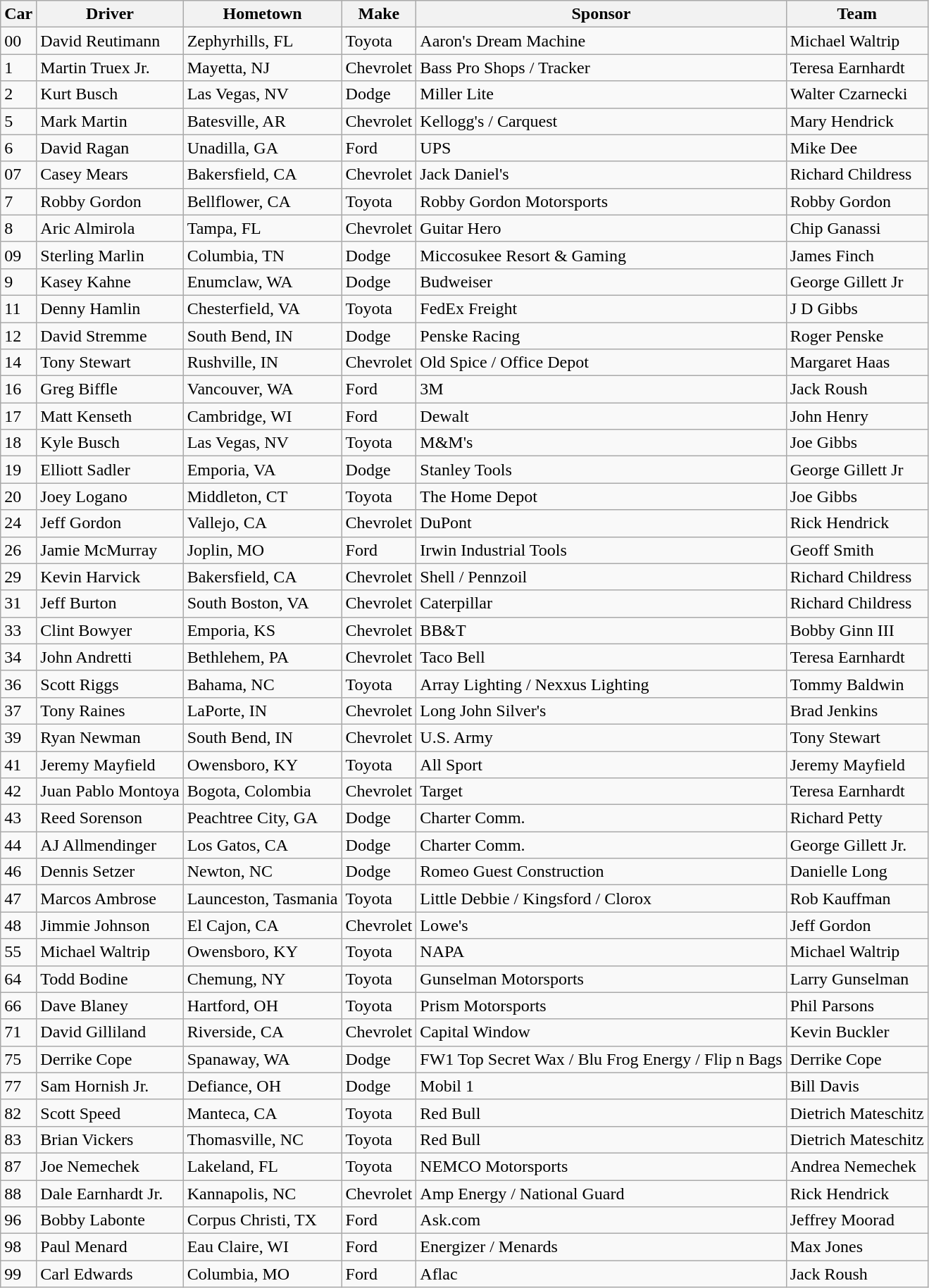<table class="wikitable">
<tr>
<th colspan="1" rowspan="1">Car</th>
<th colspan="1" rowspan="1"><abbr>Driver</abbr></th>
<th colspan="1" rowspan="1"><abbr>Hometown</abbr></th>
<th colspan="1" rowspan="1"><abbr>Make</abbr></th>
<th colspan="1" rowspan="1"><abbr>Sponsor</abbr></th>
<th colspan="1" rowspan="1"><abbr>Team</abbr></th>
</tr>
<tr>
<td>00</td>
<td>David Reutimann</td>
<td>Zephyrhills, FL</td>
<td>Toyota</td>
<td>Aaron's Dream Machine</td>
<td>Michael Waltrip</td>
</tr>
<tr>
<td>1</td>
<td>Martin Truex Jr.</td>
<td>Mayetta, NJ</td>
<td>Chevrolet</td>
<td>Bass Pro Shops / Tracker</td>
<td>Teresa Earnhardt</td>
</tr>
<tr>
<td>2</td>
<td>Kurt Busch</td>
<td>Las Vegas, NV</td>
<td>Dodge</td>
<td>Miller Lite</td>
<td>Walter Czarnecki</td>
</tr>
<tr>
<td>5</td>
<td>Mark Martin</td>
<td>Batesville, AR</td>
<td>Chevrolet</td>
<td>Kellogg's / Carquest</td>
<td>Mary Hendrick</td>
</tr>
<tr>
<td>6</td>
<td>David Ragan</td>
<td>Unadilla, GA</td>
<td>Ford</td>
<td>UPS</td>
<td>Mike Dee</td>
</tr>
<tr>
<td>07</td>
<td>Casey Mears</td>
<td>Bakersfield, CA</td>
<td>Chevrolet</td>
<td>Jack Daniel's</td>
<td>Richard Childress</td>
</tr>
<tr>
<td>7</td>
<td>Robby Gordon</td>
<td>Bellflower, CA</td>
<td>Toyota</td>
<td>Robby Gordon Motorsports</td>
<td>Robby Gordon</td>
</tr>
<tr>
<td>8</td>
<td>Aric Almirola</td>
<td>Tampa, FL</td>
<td>Chevrolet</td>
<td>Guitar Hero</td>
<td>Chip Ganassi</td>
</tr>
<tr>
<td>09</td>
<td>Sterling Marlin</td>
<td>Columbia, TN</td>
<td>Dodge</td>
<td>Miccosukee Resort & Gaming</td>
<td>James Finch</td>
</tr>
<tr>
<td>9</td>
<td>Kasey Kahne</td>
<td>Enumclaw, WA</td>
<td>Dodge</td>
<td>Budweiser</td>
<td>George Gillett Jr</td>
</tr>
<tr>
<td>11</td>
<td>Denny Hamlin</td>
<td>Chesterfield, VA</td>
<td>Toyota</td>
<td>FedEx Freight</td>
<td>J D Gibbs</td>
</tr>
<tr>
<td>12</td>
<td>David Stremme</td>
<td>South Bend, IN</td>
<td>Dodge</td>
<td>Penske Racing</td>
<td>Roger Penske</td>
</tr>
<tr>
<td>14</td>
<td>Tony Stewart</td>
<td>Rushville, IN</td>
<td>Chevrolet</td>
<td>Old Spice / Office Depot</td>
<td>Margaret Haas</td>
</tr>
<tr>
<td>16</td>
<td>Greg Biffle</td>
<td>Vancouver, WA</td>
<td>Ford</td>
<td>3M</td>
<td>Jack Roush</td>
</tr>
<tr>
<td>17</td>
<td>Matt Kenseth</td>
<td>Cambridge, WI</td>
<td>Ford</td>
<td>Dewalt</td>
<td>John Henry</td>
</tr>
<tr>
<td>18</td>
<td>Kyle Busch</td>
<td>Las Vegas, NV</td>
<td>Toyota</td>
<td>M&M's</td>
<td>Joe Gibbs</td>
</tr>
<tr>
<td>19</td>
<td>Elliott Sadler</td>
<td>Emporia, VA</td>
<td>Dodge</td>
<td>Stanley Tools</td>
<td>George Gillett Jr</td>
</tr>
<tr>
<td>20</td>
<td>Joey Logano</td>
<td>Middleton, CT</td>
<td>Toyota</td>
<td>The Home Depot</td>
<td>Joe Gibbs</td>
</tr>
<tr>
<td>24</td>
<td>Jeff Gordon</td>
<td>Vallejo, CA</td>
<td>Chevrolet</td>
<td>DuPont</td>
<td>Rick Hendrick</td>
</tr>
<tr>
<td>26</td>
<td>Jamie McMurray</td>
<td>Joplin, MO</td>
<td>Ford</td>
<td>Irwin Industrial Tools</td>
<td>Geoff Smith</td>
</tr>
<tr>
<td>29</td>
<td>Kevin Harvick</td>
<td>Bakersfield, CA</td>
<td>Chevrolet</td>
<td>Shell / Pennzoil</td>
<td>Richard Childress</td>
</tr>
<tr>
<td>31</td>
<td>Jeff Burton</td>
<td>South Boston, VA</td>
<td>Chevrolet</td>
<td>Caterpillar</td>
<td>Richard Childress</td>
</tr>
<tr>
<td>33</td>
<td>Clint Bowyer</td>
<td>Emporia, KS</td>
<td>Chevrolet</td>
<td>BB&T</td>
<td>Bobby Ginn III</td>
</tr>
<tr>
<td>34</td>
<td>John Andretti</td>
<td>Bethlehem, PA</td>
<td>Chevrolet</td>
<td>Taco Bell</td>
<td>Teresa Earnhardt</td>
</tr>
<tr>
<td>36</td>
<td>Scott Riggs</td>
<td>Bahama, NC</td>
<td>Toyota</td>
<td>Array Lighting / Nexxus Lighting</td>
<td>Tommy Baldwin</td>
</tr>
<tr>
<td>37</td>
<td>Tony Raines</td>
<td>LaPorte, IN</td>
<td>Chevrolet</td>
<td>Long John Silver's</td>
<td>Brad Jenkins</td>
</tr>
<tr>
<td>39</td>
<td>Ryan Newman</td>
<td>South Bend, IN</td>
<td>Chevrolet</td>
<td>U.S. Army</td>
<td>Tony Stewart</td>
</tr>
<tr>
<td>41</td>
<td>Jeremy Mayfield</td>
<td>Owensboro, KY</td>
<td>Toyota</td>
<td>All Sport</td>
<td>Jeremy Mayfield</td>
</tr>
<tr>
<td>42</td>
<td>Juan Pablo Montoya</td>
<td>Bogota, Colombia</td>
<td>Chevrolet</td>
<td>Target</td>
<td>Teresa Earnhardt</td>
</tr>
<tr>
<td>43</td>
<td>Reed Sorenson</td>
<td>Peachtree City, GA</td>
<td>Dodge</td>
<td>Charter Comm.</td>
<td>Richard Petty</td>
</tr>
<tr>
<td>44</td>
<td>AJ Allmendinger</td>
<td>Los Gatos, CA</td>
<td>Dodge</td>
<td>Charter Comm.</td>
<td>George Gillett Jr.</td>
</tr>
<tr>
<td>46</td>
<td>Dennis Setzer</td>
<td>Newton, NC</td>
<td>Dodge</td>
<td>Romeo Guest Construction</td>
<td>Danielle Long</td>
</tr>
<tr>
<td>47</td>
<td>Marcos Ambrose</td>
<td>Launceston, Tasmania</td>
<td>Toyota</td>
<td>Little Debbie / Kingsford / Clorox</td>
<td>Rob Kauffman</td>
</tr>
<tr>
<td>48</td>
<td>Jimmie Johnson</td>
<td>El Cajon, CA</td>
<td>Chevrolet</td>
<td>Lowe's</td>
<td>Jeff Gordon</td>
</tr>
<tr>
<td>55</td>
<td>Michael Waltrip</td>
<td>Owensboro, KY</td>
<td>Toyota</td>
<td>NAPA</td>
<td>Michael Waltrip</td>
</tr>
<tr>
<td>64</td>
<td>Todd Bodine</td>
<td>Chemung, NY</td>
<td>Toyota</td>
<td>Gunselman Motorsports</td>
<td>Larry Gunselman</td>
</tr>
<tr>
<td>66</td>
<td>Dave Blaney</td>
<td>Hartford, OH</td>
<td>Toyota</td>
<td>Prism Motorsports</td>
<td>Phil Parsons</td>
</tr>
<tr>
<td>71</td>
<td>David Gilliland</td>
<td>Riverside, CA</td>
<td>Chevrolet</td>
<td>Capital Window</td>
<td>Kevin Buckler</td>
</tr>
<tr>
<td>75</td>
<td>Derrike Cope</td>
<td>Spanaway, WA</td>
<td>Dodge</td>
<td>FW1 Top Secret Wax / Blu Frog Energy / Flip n Bags</td>
<td>Derrike Cope</td>
</tr>
<tr>
<td>77</td>
<td>Sam Hornish Jr.</td>
<td>Defiance, OH</td>
<td>Dodge</td>
<td>Mobil 1</td>
<td>Bill Davis</td>
</tr>
<tr>
<td>82</td>
<td>Scott Speed</td>
<td>Manteca, CA</td>
<td>Toyota</td>
<td>Red Bull</td>
<td>Dietrich Mateschitz</td>
</tr>
<tr>
<td>83</td>
<td>Brian Vickers</td>
<td>Thomasville, NC</td>
<td>Toyota</td>
<td>Red Bull</td>
<td>Dietrich Mateschitz</td>
</tr>
<tr>
<td>87</td>
<td>Joe Nemechek</td>
<td>Lakeland, FL</td>
<td>Toyota</td>
<td>NEMCO Motorsports</td>
<td>Andrea Nemechek</td>
</tr>
<tr>
<td>88</td>
<td>Dale Earnhardt Jr.</td>
<td>Kannapolis, NC</td>
<td>Chevrolet</td>
<td>Amp Energy / National Guard</td>
<td>Rick Hendrick</td>
</tr>
<tr>
<td>96</td>
<td>Bobby Labonte</td>
<td>Corpus Christi, TX</td>
<td>Ford</td>
<td>Ask.com</td>
<td>Jeffrey Moorad</td>
</tr>
<tr>
<td>98</td>
<td>Paul Menard</td>
<td>Eau Claire, WI</td>
<td>Ford</td>
<td>Energizer / Menards</td>
<td>Max Jones</td>
</tr>
<tr>
<td>99</td>
<td>Carl Edwards</td>
<td>Columbia, MO</td>
<td>Ford</td>
<td>Aflac</td>
<td>Jack Roush</td>
</tr>
</table>
